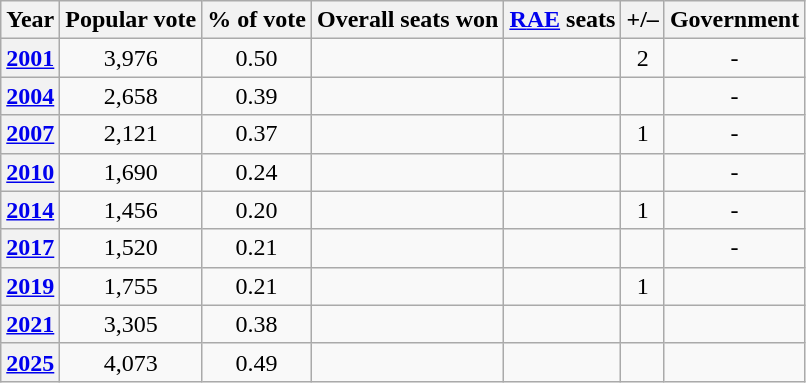<table class="wikitable" style="text-align:center">
<tr>
<th>Year</th>
<th>Popular vote</th>
<th>% of vote</th>
<th>Overall seats won</th>
<th><a href='#'>R</a><a href='#'>AE</a> seats</th>
<th>+/–</th>
<th>Government</th>
</tr>
<tr>
<th><a href='#'>2001</a></th>
<td>3,976</td>
<td>0.50</td>
<td></td>
<td></td>
<td> 2</td>
<td>-</td>
</tr>
<tr>
<th><a href='#'>2004</a></th>
<td>2,658</td>
<td>0.39</td>
<td></td>
<td></td>
<td></td>
<td>-</td>
</tr>
<tr>
<th><a href='#'>2007</a></th>
<td>2,121</td>
<td>0.37</td>
<td></td>
<td></td>
<td> 1</td>
<td>-</td>
</tr>
<tr>
<th><a href='#'>2010</a></th>
<td>1,690</td>
<td>0.24</td>
<td></td>
<td></td>
<td></td>
<td>-</td>
</tr>
<tr>
<th><a href='#'>2014</a></th>
<td>1,456</td>
<td>0.20</td>
<td></td>
<td></td>
<td> 1</td>
<td>-</td>
</tr>
<tr>
<th><a href='#'>2017</a></th>
<td>1,520</td>
<td>0.21</td>
<td></td>
<td></td>
<td></td>
<td>-</td>
</tr>
<tr>
<th><a href='#'>2019</a></th>
<td>1,755</td>
<td>0.21</td>
<td></td>
<td></td>
<td> 1</td>
<td></td>
</tr>
<tr>
<th><a href='#'>2021</a></th>
<td>3,305</td>
<td>0.38</td>
<td></td>
<td></td>
<td></td>
<td></td>
</tr>
<tr>
<th><a href='#'>2025</a></th>
<td>4,073</td>
<td>0.49</td>
<td></td>
<td></td>
<td></td>
<td></td>
</tr>
</table>
